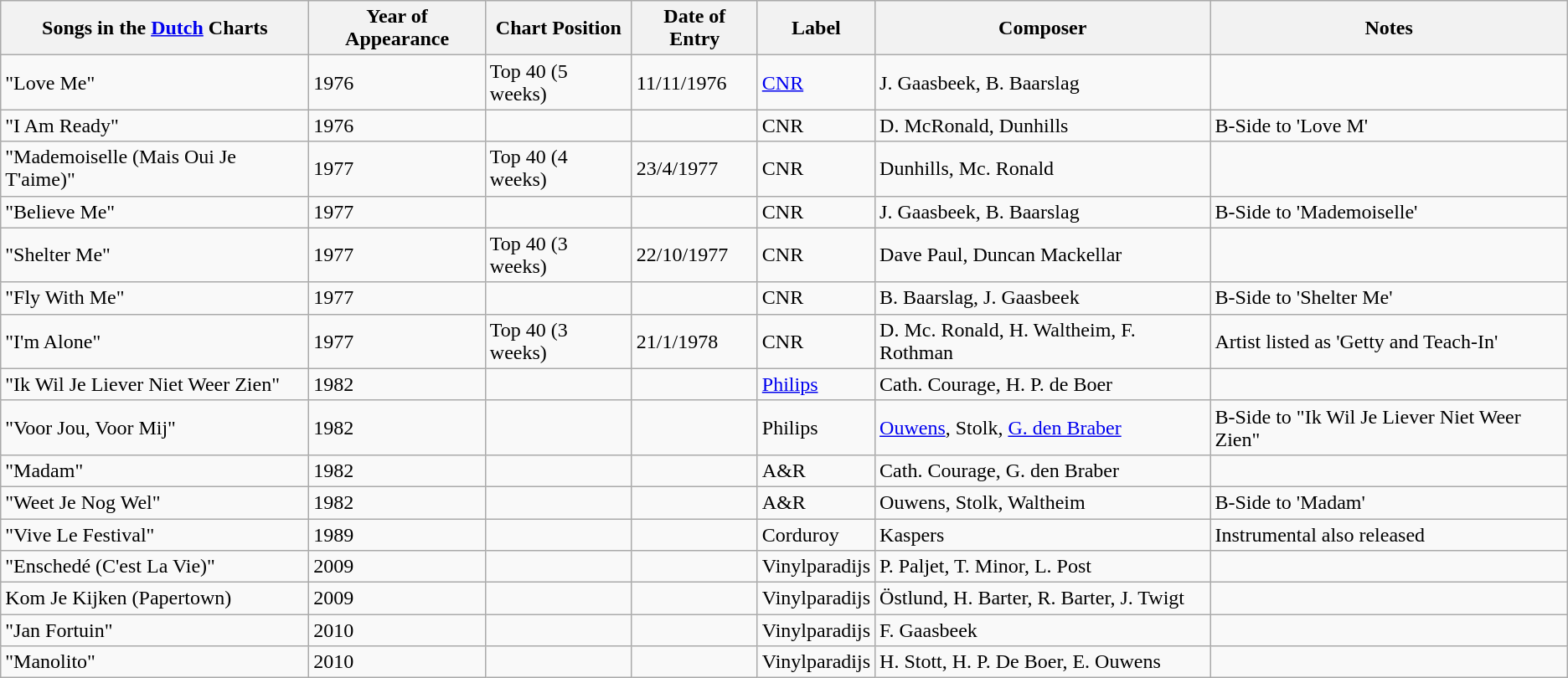<table class="wikitable sortable" border="1">
<tr>
<th scope="col">Songs in the <a href='#'>Dutch</a> Charts</th>
<th scope="col">Year of Appearance</th>
<th scope="col">Chart Position</th>
<th scope="col">Date of Entry</th>
<th scope="col">Label</th>
<th scope="col" class="unsortable">Composer</th>
<th>Notes</th>
</tr>
<tr>
<td>"Love Me"</td>
<td>1976</td>
<td>Top 40 (5 weeks)</td>
<td>11/11/1976</td>
<td><a href='#'>CNR</a></td>
<td>J. Gaasbeek, B. Baarslag</td>
<td></td>
</tr>
<tr>
<td>"I Am Ready"</td>
<td>1976</td>
<td></td>
<td></td>
<td>CNR</td>
<td>D. McRonald, Dunhills</td>
<td>B-Side to 'Love M'</td>
</tr>
<tr>
<td>"Mademoiselle (Mais Oui Je T'aime)"</td>
<td>1977</td>
<td>Top 40 (4 weeks)</td>
<td>23/4/1977</td>
<td>CNR</td>
<td>Dunhills, Mc. Ronald</td>
<td></td>
</tr>
<tr>
<td>"Believe Me"</td>
<td>1977</td>
<td></td>
<td></td>
<td>CNR</td>
<td>J. Gaasbeek, B. Baarslag</td>
<td>B-Side to 'Mademoiselle'</td>
</tr>
<tr>
<td>"Shelter Me"</td>
<td>1977</td>
<td>Top 40 (3 weeks)</td>
<td>22/10/1977</td>
<td>CNR</td>
<td>Dave Paul, Duncan Mackellar</td>
<td></td>
</tr>
<tr>
<td>"Fly With Me"</td>
<td>1977</td>
<td></td>
<td></td>
<td>CNR</td>
<td>B. Baarslag, J. Gaasbeek</td>
<td>B-Side to 'Shelter Me'</td>
</tr>
<tr>
<td>"I'm Alone"</td>
<td>1977</td>
<td>Top 40 (3 weeks)</td>
<td>21/1/1978</td>
<td>CNR</td>
<td>D. Mc. Ronald, H. Waltheim, F. Rothman</td>
<td>Artist listed as 'Getty and Teach-In'</td>
</tr>
<tr>
<td>"Ik Wil Je Liever Niet Weer Zien"</td>
<td>1982</td>
<td></td>
<td></td>
<td><a href='#'>Philips</a></td>
<td>Cath. Courage, H. P. de Boer</td>
<td></td>
</tr>
<tr>
<td>"Voor Jou, Voor Mij"</td>
<td>1982</td>
<td></td>
<td></td>
<td>Philips</td>
<td><a href='#'>Ouwens</a>, Stolk, <a href='#'>G. den Braber</a></td>
<td>B-Side to "Ik Wil Je Liever Niet Weer Zien"</td>
</tr>
<tr>
<td>"Madam"</td>
<td>1982</td>
<td></td>
<td></td>
<td>A&R</td>
<td>Cath. Courage, G. den Braber</td>
<td></td>
</tr>
<tr>
<td>"Weet Je Nog Wel"</td>
<td>1982</td>
<td></td>
<td></td>
<td>A&R</td>
<td>Ouwens, Stolk, Waltheim</td>
<td>B-Side to 'Madam'</td>
</tr>
<tr>
<td>"Vive Le Festival"</td>
<td>1989</td>
<td></td>
<td></td>
<td>Corduroy</td>
<td>Kaspers</td>
<td>Instrumental also released</td>
</tr>
<tr>
<td>"Enschedé (C'est La Vie)"</td>
<td>2009</td>
<td></td>
<td></td>
<td>Vinylparadijs</td>
<td>P. Paljet, T. Minor, L. Post</td>
<td></td>
</tr>
<tr>
<td>Kom Je Kijken (Papertown)</td>
<td>2009</td>
<td></td>
<td></td>
<td>Vinylparadijs</td>
<td>Östlund, H. Barter, R. Barter, J. Twigt</td>
<td></td>
</tr>
<tr>
<td>"Jan Fortuin"</td>
<td>2010</td>
<td></td>
<td></td>
<td>Vinylparadijs</td>
<td>F. Gaasbeek</td>
<td></td>
</tr>
<tr>
<td>"Manolito"</td>
<td>2010</td>
<td></td>
<td></td>
<td>Vinylparadijs</td>
<td>H. Stott, H. P. De Boer, E. Ouwens</td>
<td></td>
</tr>
</table>
